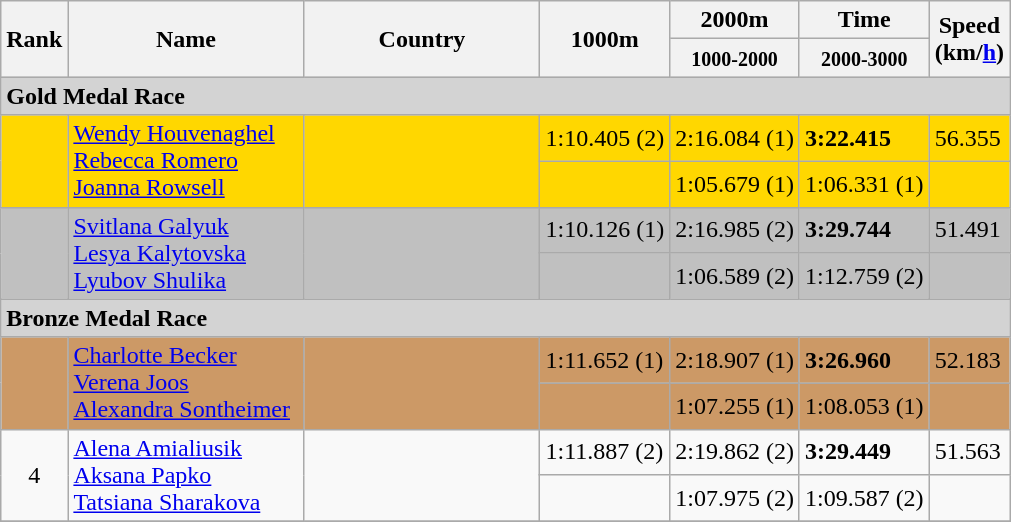<table class="wikitable">
<tr>
<th rowspan=2 width=20>Rank</th>
<th rowspan=2 width=150>Name</th>
<th rowspan=2 width=150>Country</th>
<th rowspan=2>1000m</th>
<th>2000m</th>
<th>Time</th>
<th rowspan=2>Speed<br>(km/<a href='#'>h</a>)</th>
</tr>
<tr>
<th><small>1000-2000</small></th>
<th><small>2000-3000</small></th>
</tr>
<tr>
<td colspan=8 bgcolor=d3d3d3><strong>Gold Medal Race</strong></td>
</tr>
<tr bgcolor=gold>
<td rowspan=2 align=center></td>
<td rowspan=2><a href='#'>Wendy Houvenaghel</a><br><a href='#'>Rebecca Romero</a><br><a href='#'>Joanna Rowsell</a></td>
<td rowspan=2></td>
<td>1:10.405 (2)</td>
<td>2:16.084 (1)</td>
<td><strong>3:22.415</strong></td>
<td>56.355</td>
</tr>
<tr bgcolor=gold>
<td></td>
<td>1:05.679 (1)</td>
<td>1:06.331 (1)</td>
<td></td>
</tr>
<tr bgcolor=silver>
<td rowspan=2 align=center></td>
<td rowspan=2><a href='#'>Svitlana Galyuk</a><br><a href='#'>Lesya Kalytovska</a><br><a href='#'>Lyubov Shulika</a></td>
<td rowspan=2></td>
<td>1:10.126 (1)</td>
<td>2:16.985 (2)</td>
<td><strong>3:29.744</strong></td>
<td>51.491</td>
</tr>
<tr bgcolor=silver>
<td></td>
<td>1:06.589 (2)</td>
<td>1:12.759 (2)</td>
<td></td>
</tr>
<tr>
<td colspan=8 bgcolor=d3d3d3><strong>Bronze Medal Race</strong></td>
</tr>
<tr bgcolor=cc9966>
<td rowspan=2 align=center></td>
<td rowspan=2><a href='#'>Charlotte Becker</a><br><a href='#'>Verena Joos</a><br><a href='#'>Alexandra Sontheimer</a></td>
<td rowspan=2></td>
<td>1:11.652 (1)</td>
<td>2:18.907 (1)</td>
<td><strong>3:26.960</strong></td>
<td>52.183</td>
</tr>
<tr bgcolor=cc9966>
<td></td>
<td>1:07.255 (1)</td>
<td>1:08.053 (1)</td>
<td></td>
</tr>
<tr>
<td align=center rowspan=2>4</td>
<td rowspan=2><a href='#'>Alena Amialiusik</a><br><a href='#'>Aksana Papko</a><br><a href='#'>Tatsiana Sharakova</a></td>
<td rowspan=2></td>
<td>1:11.887 (2)</td>
<td>2:19.862 (2)</td>
<td><strong>3:29.449</strong></td>
<td>51.563</td>
</tr>
<tr>
<td></td>
<td>1:07.975 (2)</td>
<td>1:09.587 (2)</td>
<td></td>
</tr>
<tr>
</tr>
</table>
